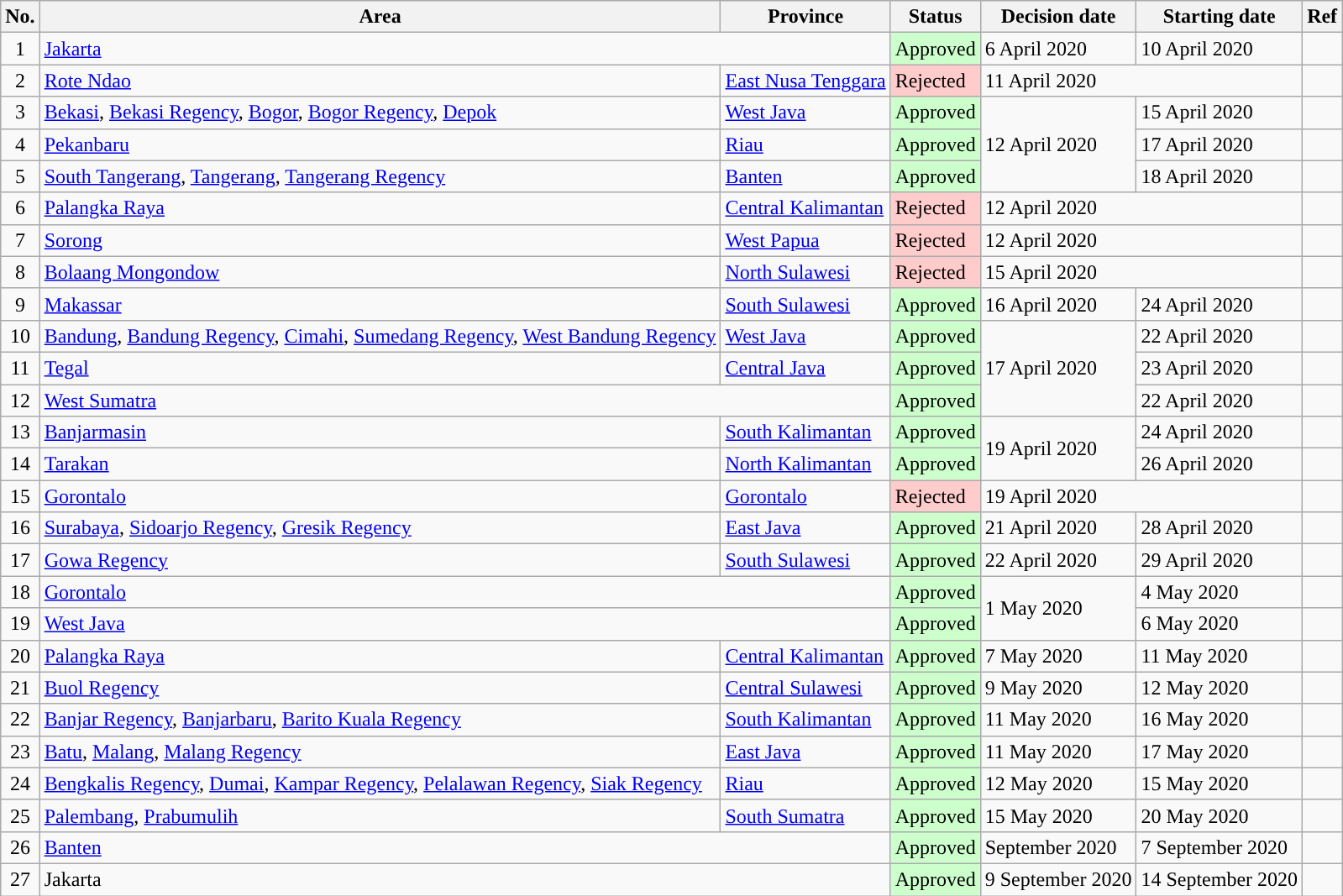<table class="wikitable">
<tr>
<th>No.</th>
<th>Area</th>
<th>Province</th>
<th>Status</th>
<th>Decision date</th>
<th>Starting date</th>
<th>Ref</th>
</tr>
<tr>
<td style="text-align: center;">1</td>
<td colspan="2"><a href='#'>Jakarta</a></td>
<td style="background:#cfc;">Approved</td>
<td>6 April 2020</td>
<td>10 April 2020</td>
<td></td>
</tr>
<tr>
<td style="text-align: center;">2</td>
<td><a href='#'>Rote Ndao</a></td>
<td><a href='#'>East Nusa Tenggara</a></td>
<td style="background:#fcc;">Rejected</td>
<td colspan="2">11 April 2020</td>
<td></td>
</tr>
<tr>
<td style="text-align: center;">3</td>
<td><a href='#'>Bekasi</a>, <a href='#'>Bekasi Regency</a>, <a href='#'>Bogor</a>, <a href='#'>Bogor Regency</a>, <a href='#'>Depok</a></td>
<td><a href='#'>West Java</a></td>
<td style="background:#cfc;">Approved</td>
<td rowspan=3>12 April 2020</td>
<td>15 April 2020</td>
<td></td>
</tr>
<tr>
<td style="text-align: center;">4</td>
<td><a href='#'>Pekanbaru</a></td>
<td><a href='#'>Riau</a></td>
<td style="background:#cfc;">Approved</td>
<td>17 April 2020</td>
<td></td>
</tr>
<tr>
<td style="text-align: center;">5</td>
<td><a href='#'>South Tangerang</a>, <a href='#'>Tangerang</a>, <a href='#'>Tangerang Regency</a></td>
<td><a href='#'>Banten</a></td>
<td style="background:#cfc;">Approved</td>
<td>18 April 2020</td>
<td></td>
</tr>
<tr>
<td style="text-align: center;">6</td>
<td><a href='#'>Palangka Raya</a></td>
<td><a href='#'>Central Kalimantan</a></td>
<td style="background:#fcc;">Rejected</td>
<td colspan=2>12 April 2020</td>
<td></td>
</tr>
<tr>
<td style="text-align: center;">7</td>
<td><a href='#'>Sorong</a></td>
<td><a href='#'>West Papua</a></td>
<td style="background:#fcc;">Rejected</td>
<td colspan="2">12 April 2020</td>
<td></td>
</tr>
<tr>
<td style="text-align: center;">8</td>
<td><a href='#'>Bolaang Mongondow</a></td>
<td><a href='#'>North Sulawesi</a></td>
<td style="background:#fcc;">Rejected</td>
<td colspan="2">15 April 2020</td>
<td></td>
</tr>
<tr>
<td style="text-align: center;">9</td>
<td><a href='#'>Makassar</a></td>
<td><a href='#'>South Sulawesi</a></td>
<td style="background:#cfc;">Approved</td>
<td>16 April 2020</td>
<td>24 April 2020</td>
<td></td>
</tr>
<tr>
<td style="text-align: center;">10</td>
<td><a href='#'>Bandung</a>, <a href='#'>Bandung Regency</a>, <a href='#'>Cimahi</a>, <a href='#'>Sumedang Regency</a>, <a href='#'>West Bandung Regency</a></td>
<td><a href='#'>West Java</a></td>
<td style="background:#cfc;">Approved</td>
<td rowspan=3>17 April 2020</td>
<td>22 April 2020</td>
<td></td>
</tr>
<tr>
<td style="text-align: center;">11</td>
<td><a href='#'>Tegal</a></td>
<td><a href='#'>Central Java</a></td>
<td style="background:#cfc;">Approved</td>
<td>23 April 2020</td>
<td></td>
</tr>
<tr>
<td style="text-align: center;">12</td>
<td colspan="2"><a href='#'>West Sumatra</a></td>
<td style="background:#cfc;">Approved</td>
<td>22 April 2020</td>
<td></td>
</tr>
<tr>
<td style="text-align: center;">13</td>
<td><a href='#'>Banjarmasin</a></td>
<td><a href='#'>South Kalimantan</a></td>
<td style="background:#cfc;">Approved</td>
<td rowspan=2>19 April 2020</td>
<td>24 April 2020</td>
<td></td>
</tr>
<tr>
<td style="text-align: center;">14</td>
<td><a href='#'>Tarakan</a></td>
<td><a href='#'>North Kalimantan</a></td>
<td style="background:#cfc;">Approved</td>
<td>26 April 2020</td>
<td></td>
</tr>
<tr>
<td style="text-align: center;">15</td>
<td><a href='#'>Gorontalo</a></td>
<td><a href='#'>Gorontalo</a></td>
<td style="background:#fcc;">Rejected</td>
<td colspan="2">19 April 2020</td>
<td></td>
</tr>
<tr>
<td style="text-align: center;">16</td>
<td><a href='#'>Surabaya</a>, <a href='#'>Sidoarjo Regency</a>, <a href='#'>Gresik Regency</a></td>
<td><a href='#'>East Java</a></td>
<td style="background:#cfc;">Approved</td>
<td>21 April 2020</td>
<td>28 April 2020</td>
<td></td>
</tr>
<tr>
<td style="text-align: center;">17</td>
<td><a href='#'>Gowa Regency</a></td>
<td><a href='#'>South Sulawesi</a></td>
<td style="background:#cfc;">Approved</td>
<td>22 April 2020</td>
<td>29 April 2020</td>
<td></td>
</tr>
<tr>
<td style="text-align: center;">18</td>
<td colspan="2"><a href='#'>Gorontalo</a></td>
<td style="background:#cfc;">Approved</td>
<td rowspan=2>1 May 2020</td>
<td>4 May 2020</td>
<td></td>
</tr>
<tr>
<td style="text-align: center;">19</td>
<td colspan="2"><a href='#'>West Java</a></td>
<td style="background:#cfc;">Approved</td>
<td>6 May 2020</td>
<td></td>
</tr>
<tr>
<td style="text-align: center;">20</td>
<td><a href='#'>Palangka Raya</a></td>
<td><a href='#'>Central Kalimantan</a></td>
<td style="background:#cfc;">Approved</td>
<td>7 May 2020</td>
<td>11 May 2020</td>
<td></td>
</tr>
<tr>
<td style="text-align: center;">21</td>
<td><a href='#'>Buol Regency</a></td>
<td><a href='#'>Central Sulawesi</a></td>
<td style="background:#cfc;">Approved</td>
<td>9 May 2020</td>
<td>12 May 2020</td>
<td></td>
</tr>
<tr>
<td style="text-align: center;">22</td>
<td><a href='#'>Banjar Regency</a>, <a href='#'>Banjarbaru</a>, <a href='#'>Barito Kuala Regency</a></td>
<td><a href='#'>South Kalimantan</a></td>
<td style="background:#cfc;">Approved</td>
<td>11 May 2020</td>
<td>16 May 2020</td>
<td></td>
</tr>
<tr>
<td style="text-align: center;">23</td>
<td><a href='#'>Batu</a>, <a href='#'>Malang</a>, <a href='#'>Malang Regency</a></td>
<td><a href='#'>East Java</a></td>
<td style="background:#cfc;">Approved</td>
<td>11 May 2020</td>
<td>17 May 2020</td>
<td></td>
</tr>
<tr>
<td style="text-align: center;">24</td>
<td><a href='#'>Bengkalis Regency</a>, <a href='#'>Dumai</a>, <a href='#'>Kampar Regency</a>, <a href='#'>Pelalawan Regency</a>, <a href='#'>Siak Regency</a></td>
<td><a href='#'>Riau</a></td>
<td style="background:#cfc;">Approved</td>
<td>12 May 2020</td>
<td>15 May 2020</td>
<td></td>
</tr>
<tr>
<td style="text-align: center;">25</td>
<td><a href='#'>Palembang</a>, <a href='#'>Prabumulih</a></td>
<td><a href='#'>South Sumatra</a></td>
<td style="background:#cfc;">Approved</td>
<td>15 May 2020</td>
<td>20 May 2020</td>
<td></td>
</tr>
<tr>
<td style="text-align: center;">26</td>
<td colspan="2"><a href='#'>Banten</a></td>
<td style="background:#cfc;">Approved</td>
<td>September 2020</td>
<td>7 September 2020</td>
<td></td>
</tr>
<tr>
<td style="text-align: center;">27</td>
<td colspan="2">Jakarta</td>
<td style="background:#cfc;">Approved</td>
<td>9 September 2020</td>
<td>14 September 2020</td>
<td></td>
</tr>
</table>
